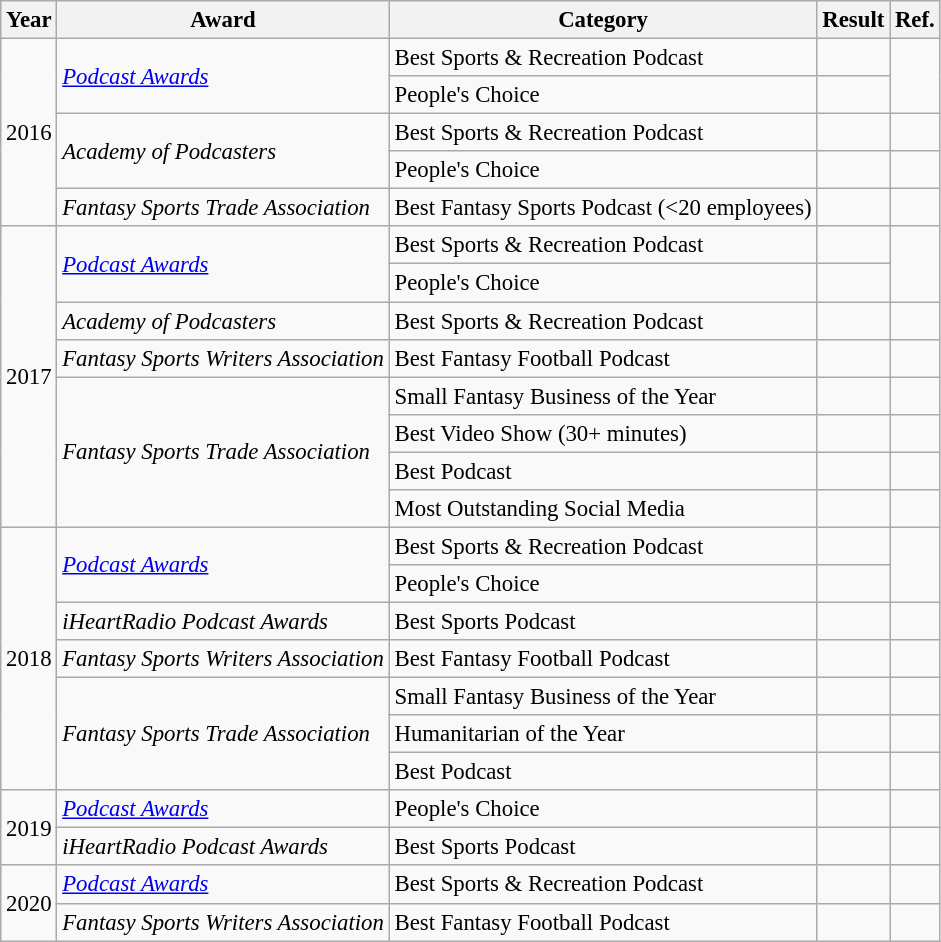<table class="wikitable sortable" style="font-size:95%">
<tr>
<th>Year</th>
<th>Award</th>
<th>Category</th>
<th>Result</th>
<th>Ref.</th>
</tr>
<tr>
<td rowspan="5" align="center">2016</td>
<td rowspan="2"><em><a href='#'>Podcast Awards</a></em></td>
<td>Best Sports & Recreation Podcast</td>
<td></td>
<td rowspan="2"></td>
</tr>
<tr>
<td>People's Choice</td>
<td></td>
</tr>
<tr>
<td rowspan="2"><em>Academy of Podcasters</em></td>
<td>Best Sports & Recreation Podcast</td>
<td></td>
<td></td>
</tr>
<tr>
<td>People's Choice</td>
<td></td>
<td></td>
</tr>
<tr>
<td><em>Fantasy Sports Trade Association</em></td>
<td>Best Fantasy Sports Podcast (<20 employees)</td>
<td></td>
<td></td>
</tr>
<tr>
<td rowspan="8" align="center">2017</td>
<td rowspan="2"><em><a href='#'>Podcast Awards</a></em></td>
<td>Best Sports & Recreation Podcast</td>
<td></td>
<td rowspan="2"></td>
</tr>
<tr>
<td>People's Choice</td>
<td></td>
</tr>
<tr>
<td><em>Academy of Podcasters</em></td>
<td>Best Sports & Recreation Podcast</td>
<td></td>
<td></td>
</tr>
<tr>
<td><em>Fantasy Sports Writers Association</em></td>
<td>Best Fantasy Football Podcast</td>
<td></td>
<td></td>
</tr>
<tr>
<td rowspan="4"><em>Fantasy Sports Trade Association</em></td>
<td>Small Fantasy Business of the Year</td>
<td></td>
<td></td>
</tr>
<tr>
<td>Best Video Show (30+ minutes)</td>
<td></td>
<td></td>
</tr>
<tr>
<td>Best Podcast</td>
<td></td>
<td></td>
</tr>
<tr>
<td>Most Outstanding Social Media</td>
<td></td>
<td></td>
</tr>
<tr>
<td rowspan="7" align="center">2018</td>
<td rowspan="2"><em><a href='#'>Podcast Awards</a></em></td>
<td>Best Sports & Recreation Podcast</td>
<td></td>
<td rowspan="2"></td>
</tr>
<tr>
<td>People's Choice</td>
<td></td>
</tr>
<tr>
<td><em>iHeartRadio Podcast Awards</em></td>
<td>Best Sports Podcast</td>
<td></td>
<td></td>
</tr>
<tr>
<td><em>Fantasy Sports Writers Association</em></td>
<td>Best Fantasy Football Podcast</td>
<td></td>
<td></td>
</tr>
<tr>
<td rowspan="3"><em>Fantasy Sports Trade Association</em></td>
<td>Small Fantasy Business of the Year</td>
<td></td>
<td></td>
</tr>
<tr>
<td>Humanitarian of the Year</td>
<td></td>
<td></td>
</tr>
<tr>
<td>Best Podcast</td>
<td></td>
<td></td>
</tr>
<tr>
<td rowspan="2" align="center">2019</td>
<td><em><a href='#'>Podcast Awards</a></em></td>
<td>People's Choice</td>
<td></td>
<td></td>
</tr>
<tr>
<td><em>iHeartRadio Podcast Awards</em></td>
<td>Best Sports Podcast</td>
<td></td>
<td></td>
</tr>
<tr>
<td rowspan="2" align="center">2020</td>
<td><em><a href='#'>Podcast Awards</a></em></td>
<td>Best Sports & Recreation Podcast</td>
<td></td>
<td></td>
</tr>
<tr>
<td><em>Fantasy Sports Writers Association</em></td>
<td>Best Fantasy Football Podcast</td>
<td></td>
<td></td>
</tr>
</table>
